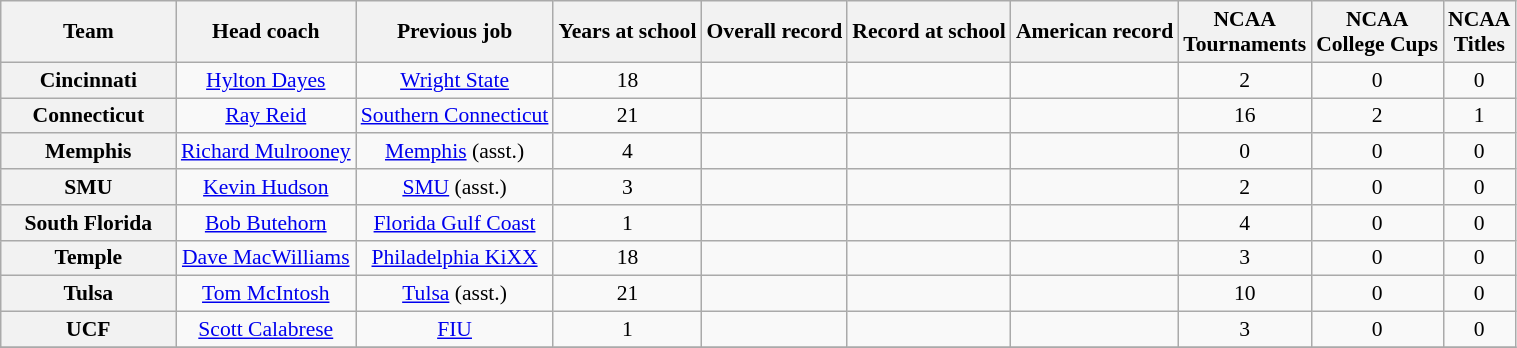<table class="wikitable sortable" style="text-align: center;font-size:90%;">
<tr>
<th width="110">Team</th>
<th>Head coach</th>
<th>Previous job</th>
<th>Years at school</th>
<th>Overall record</th>
<th>Record at school</th>
<th>American record</th>
<th>NCAA<br>Tournaments</th>
<th>NCAA<br>College Cups</th>
<th>NCAA<br>Titles</th>
</tr>
<tr>
<th style=>Cincinnati</th>
<td><a href='#'>Hylton Dayes</a></td>
<td><a href='#'>Wright State</a></td>
<td>18</td>
<td></td>
<td></td>
<td></td>
<td>2</td>
<td>0</td>
<td>0</td>
</tr>
<tr>
<th style=>Connecticut</th>
<td><a href='#'>Ray Reid</a></td>
<td><a href='#'>Southern Connecticut</a></td>
<td>21</td>
<td></td>
<td></td>
<td></td>
<td>16</td>
<td>2</td>
<td>1</td>
</tr>
<tr>
<th style=>Memphis</th>
<td><a href='#'>Richard Mulrooney</a></td>
<td><a href='#'>Memphis</a> (asst.)</td>
<td>4</td>
<td></td>
<td></td>
<td></td>
<td>0</td>
<td>0</td>
<td>0</td>
</tr>
<tr>
<th style=>SMU</th>
<td><a href='#'>Kevin Hudson</a></td>
<td><a href='#'>SMU</a> (asst.)</td>
<td>3</td>
<td></td>
<td></td>
<td></td>
<td>2</td>
<td>0</td>
<td>0</td>
</tr>
<tr>
<th style=>South Florida</th>
<td><a href='#'>Bob Butehorn</a></td>
<td><a href='#'>Florida Gulf Coast</a></td>
<td>1</td>
<td></td>
<td></td>
<td></td>
<td>4</td>
<td>0</td>
<td>0</td>
</tr>
<tr>
<th style=>Temple</th>
<td><a href='#'>Dave MacWilliams</a></td>
<td><a href='#'>Philadelphia KiXX</a></td>
<td>18</td>
<td></td>
<td></td>
<td></td>
<td>3</td>
<td>0</td>
<td>0</td>
</tr>
<tr>
<th style=>Tulsa</th>
<td><a href='#'>Tom McIntosh</a></td>
<td><a href='#'>Tulsa</a> (asst.)</td>
<td>21</td>
<td></td>
<td></td>
<td></td>
<td>10</td>
<td>0</td>
<td>0</td>
</tr>
<tr>
<th style=>UCF</th>
<td><a href='#'>Scott Calabrese</a></td>
<td><a href='#'>FIU</a></td>
<td>1</td>
<td></td>
<td></td>
<td></td>
<td>3</td>
<td>0</td>
<td>0</td>
</tr>
<tr>
</tr>
</table>
